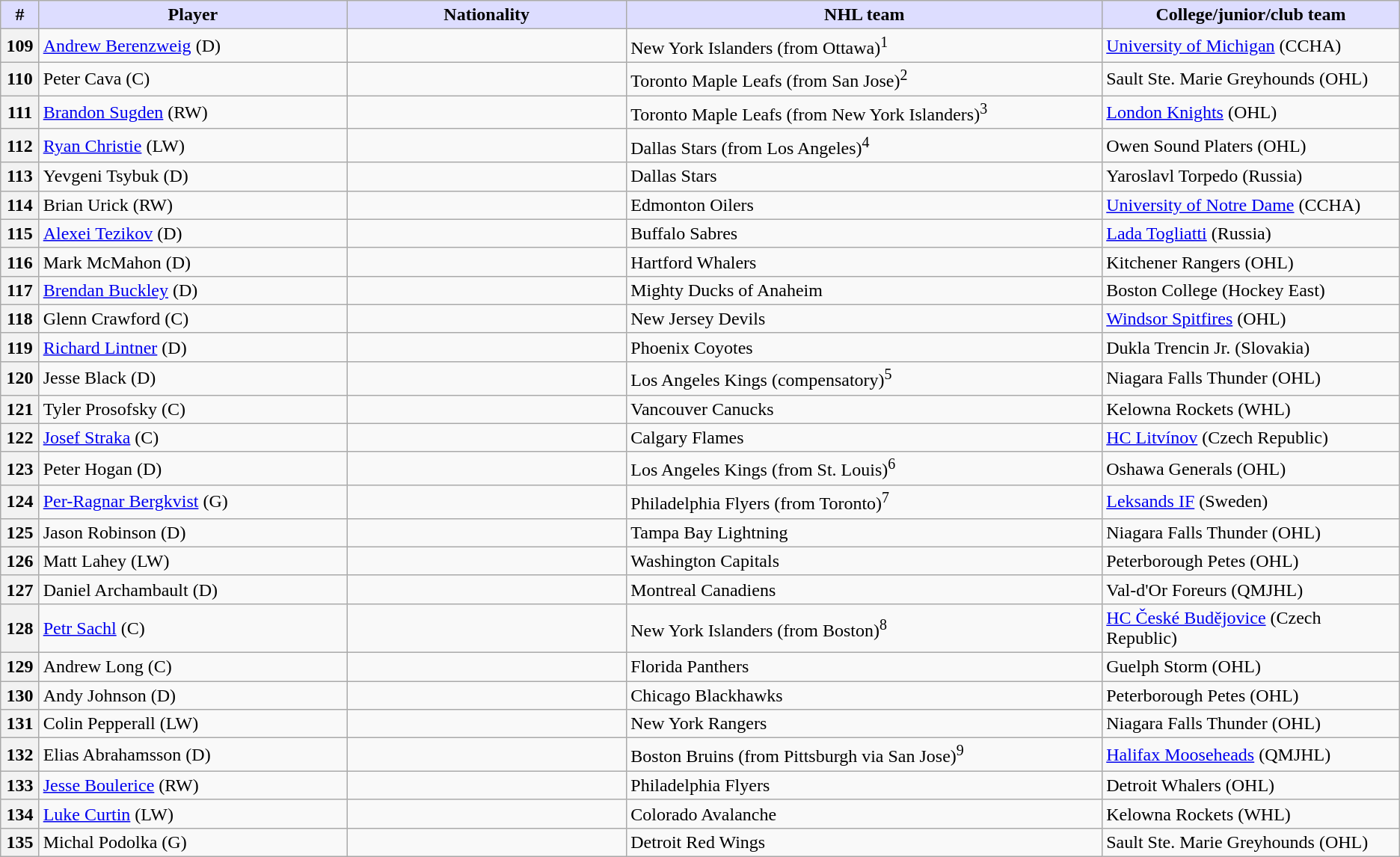<table class="wikitable">
<tr>
<th style="background:#ddf; width:2.75%;">#</th>
<th style="background:#ddf; width:22.0%;">Player</th>
<th style="background:#ddf; width:20.0%;">Nationality</th>
<th style="background:#ddf; width:34.0%;">NHL team</th>
<th style="background:#ddf; width:100.0%;">College/junior/club team</th>
</tr>
<tr>
<th>109</th>
<td><a href='#'>Andrew Berenzweig</a> (D)</td>
<td></td>
<td>New York Islanders (from Ottawa)<sup>1</sup></td>
<td><a href='#'>University of Michigan</a> (CCHA)</td>
</tr>
<tr>
<th>110</th>
<td>Peter Cava (C)</td>
<td></td>
<td>Toronto Maple Leafs (from San Jose)<sup>2</sup></td>
<td>Sault Ste. Marie Greyhounds (OHL)</td>
</tr>
<tr>
<th>111</th>
<td><a href='#'>Brandon Sugden</a> (RW)</td>
<td></td>
<td>Toronto Maple Leafs (from New York Islanders)<sup>3</sup></td>
<td><a href='#'>London Knights</a> (OHL)</td>
</tr>
<tr>
<th>112</th>
<td><a href='#'>Ryan Christie</a> (LW)</td>
<td></td>
<td>Dallas Stars (from Los Angeles)<sup>4</sup></td>
<td>Owen Sound Platers (OHL)</td>
</tr>
<tr>
<th>113</th>
<td>Yevgeni Tsybuk (D)</td>
<td></td>
<td>Dallas Stars</td>
<td>Yaroslavl Torpedo (Russia)</td>
</tr>
<tr>
<th>114</th>
<td>Brian Urick (RW)</td>
<td></td>
<td>Edmonton Oilers</td>
<td><a href='#'>University of Notre Dame</a> (CCHA)</td>
</tr>
<tr>
<th>115</th>
<td><a href='#'>Alexei Tezikov</a> (D)</td>
<td></td>
<td>Buffalo Sabres</td>
<td><a href='#'>Lada Togliatti</a> (Russia)</td>
</tr>
<tr>
<th>116</th>
<td>Mark McMahon (D)</td>
<td></td>
<td>Hartford Whalers</td>
<td>Kitchener Rangers (OHL)</td>
</tr>
<tr>
<th>117</th>
<td><a href='#'>Brendan Buckley</a> (D)</td>
<td></td>
<td>Mighty Ducks of Anaheim</td>
<td>Boston College (Hockey East)</td>
</tr>
<tr>
<th>118</th>
<td>Glenn Crawford (C)</td>
<td></td>
<td>New Jersey Devils</td>
<td><a href='#'>Windsor Spitfires</a> (OHL)</td>
</tr>
<tr>
<th>119</th>
<td><a href='#'>Richard Lintner</a> (D)</td>
<td></td>
<td>Phoenix Coyotes</td>
<td>Dukla Trencin Jr. (Slovakia)</td>
</tr>
<tr>
<th>120</th>
<td>Jesse Black (D)</td>
<td></td>
<td>Los Angeles Kings (compensatory)<sup>5</sup></td>
<td>Niagara Falls Thunder (OHL)</td>
</tr>
<tr>
<th>121</th>
<td>Tyler Prosofsky (C)</td>
<td></td>
<td>Vancouver Canucks</td>
<td>Kelowna Rockets (WHL)</td>
</tr>
<tr>
<th>122</th>
<td><a href='#'>Josef Straka</a> (C)</td>
<td></td>
<td>Calgary Flames</td>
<td><a href='#'>HC Litvínov</a> (Czech Republic)</td>
</tr>
<tr>
<th>123</th>
<td>Peter Hogan (D)</td>
<td></td>
<td>Los Angeles Kings (from St. Louis)<sup>6</sup></td>
<td>Oshawa Generals (OHL)</td>
</tr>
<tr>
<th>124</th>
<td><a href='#'>Per-Ragnar Bergkvist</a> (G)</td>
<td></td>
<td>Philadelphia Flyers (from Toronto)<sup>7</sup></td>
<td><a href='#'>Leksands IF</a> (Sweden)</td>
</tr>
<tr>
<th>125</th>
<td>Jason Robinson (D)</td>
<td></td>
<td>Tampa Bay Lightning</td>
<td>Niagara Falls Thunder (OHL)</td>
</tr>
<tr>
<th>126</th>
<td>Matt Lahey (LW)</td>
<td></td>
<td>Washington Capitals</td>
<td>Peterborough Petes (OHL)</td>
</tr>
<tr>
<th>127</th>
<td>Daniel Archambault (D)</td>
<td></td>
<td>Montreal Canadiens</td>
<td>Val-d'Or Foreurs (QMJHL)</td>
</tr>
<tr>
<th>128</th>
<td><a href='#'>Petr Sachl</a> (C)</td>
<td></td>
<td>New York Islanders (from Boston)<sup>8</sup></td>
<td><a href='#'>HC České Budějovice</a> (Czech Republic)</td>
</tr>
<tr>
<th>129</th>
<td>Andrew Long (C)</td>
<td></td>
<td>Florida Panthers</td>
<td>Guelph Storm (OHL)</td>
</tr>
<tr>
<th>130</th>
<td>Andy Johnson (D)</td>
<td></td>
<td>Chicago Blackhawks</td>
<td>Peterborough Petes (OHL)</td>
</tr>
<tr>
<th>131</th>
<td>Colin Pepperall (LW)</td>
<td></td>
<td>New York Rangers</td>
<td>Niagara Falls Thunder (OHL)</td>
</tr>
<tr>
<th>132</th>
<td>Elias Abrahamsson (D)</td>
<td></td>
<td>Boston Bruins (from Pittsburgh via San Jose)<sup>9</sup></td>
<td><a href='#'>Halifax Mooseheads</a> (QMJHL)</td>
</tr>
<tr>
<th>133</th>
<td><a href='#'>Jesse Boulerice</a> (RW)</td>
<td></td>
<td>Philadelphia Flyers</td>
<td>Detroit Whalers (OHL)</td>
</tr>
<tr>
<th>134</th>
<td><a href='#'>Luke Curtin</a> (LW)</td>
<td></td>
<td>Colorado Avalanche</td>
<td>Kelowna Rockets (WHL)</td>
</tr>
<tr>
<th>135</th>
<td>Michal Podolka (G)</td>
<td></td>
<td>Detroit Red Wings</td>
<td>Sault Ste. Marie Greyhounds (OHL)</td>
</tr>
</table>
